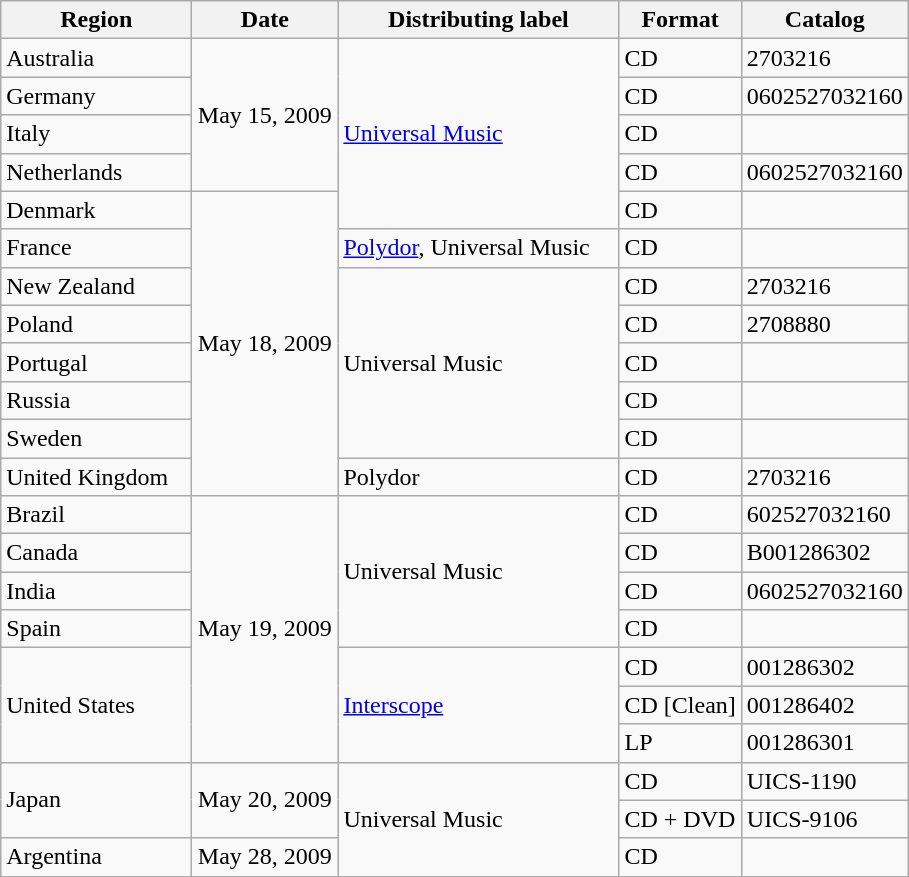<table class="wikitable">
<tr>
<th style="width:120px;">Region</th>
<th style="width:90px;">Date</th>
<th style="width:180px;">Distributing label</th>
<th>Format</th>
<th>Catalog</th>
</tr>
<tr>
<td>Australia</td>
<td style="text-align:center;" rowspan="4">May 15, 2009</td>
<td rowspan="5"><a href='#'>Universal Music</a></td>
<td>CD</td>
<td>2703216</td>
</tr>
<tr>
<td>Germany</td>
<td>CD</td>
<td>0602527032160</td>
</tr>
<tr>
<td>Italy</td>
<td>CD</td>
<td></td>
</tr>
<tr>
<td>Netherlands</td>
<td>CD</td>
<td>0602527032160</td>
</tr>
<tr>
<td>Denmark</td>
<td style="text-align:center;" rowspan="8">May 18, 2009</td>
<td>CD</td>
<td></td>
</tr>
<tr>
<td>France</td>
<td><a href='#'>Polydor</a>, Universal Music</td>
<td>CD</td>
<td></td>
</tr>
<tr>
<td>New Zealand</td>
<td rowspan="5">Universal Music</td>
<td>CD</td>
<td>2703216</td>
</tr>
<tr>
<td>Poland</td>
<td>CD</td>
<td>2708880</td>
</tr>
<tr>
<td>Portugal</td>
<td>CD</td>
<td></td>
</tr>
<tr>
<td>Russia</td>
<td>CD</td>
<td></td>
</tr>
<tr>
<td>Sweden</td>
<td>CD</td>
<td></td>
</tr>
<tr>
<td>United Kingdom</td>
<td>Polydor</td>
<td>CD</td>
<td>2703216</td>
</tr>
<tr>
<td>Brazil</td>
<td style="text-align:center;" rowspan="7">May 19, 2009</td>
<td rowspan="4">Universal Music</td>
<td>CD</td>
<td>602527032160</td>
</tr>
<tr>
<td>Canada</td>
<td>CD</td>
<td>B001286302</td>
</tr>
<tr>
<td>India</td>
<td>CD</td>
<td>0602527032160</td>
</tr>
<tr>
<td>Spain</td>
<td>CD</td>
<td></td>
</tr>
<tr>
<td rowspan="3">United States</td>
<td rowspan="3"><a href='#'>Interscope</a></td>
<td>CD</td>
<td>001286302</td>
</tr>
<tr>
<td>CD [Clean]</td>
<td>001286402</td>
</tr>
<tr>
<td>LP</td>
<td>001286301</td>
</tr>
<tr>
<td rowspan="2">Japan</td>
<td style="text-align:center;" rowspan="2">May 20, 2009</td>
<td rowspan="3">Universal Music</td>
<td>CD</td>
<td>UICS-1190</td>
</tr>
<tr>
<td>CD + DVD</td>
<td>UICS-9106</td>
</tr>
<tr>
<td>Argentina</td>
<td style="text-align:center;">May 28, 2009</td>
<td>CD</td>
<td></td>
</tr>
</table>
